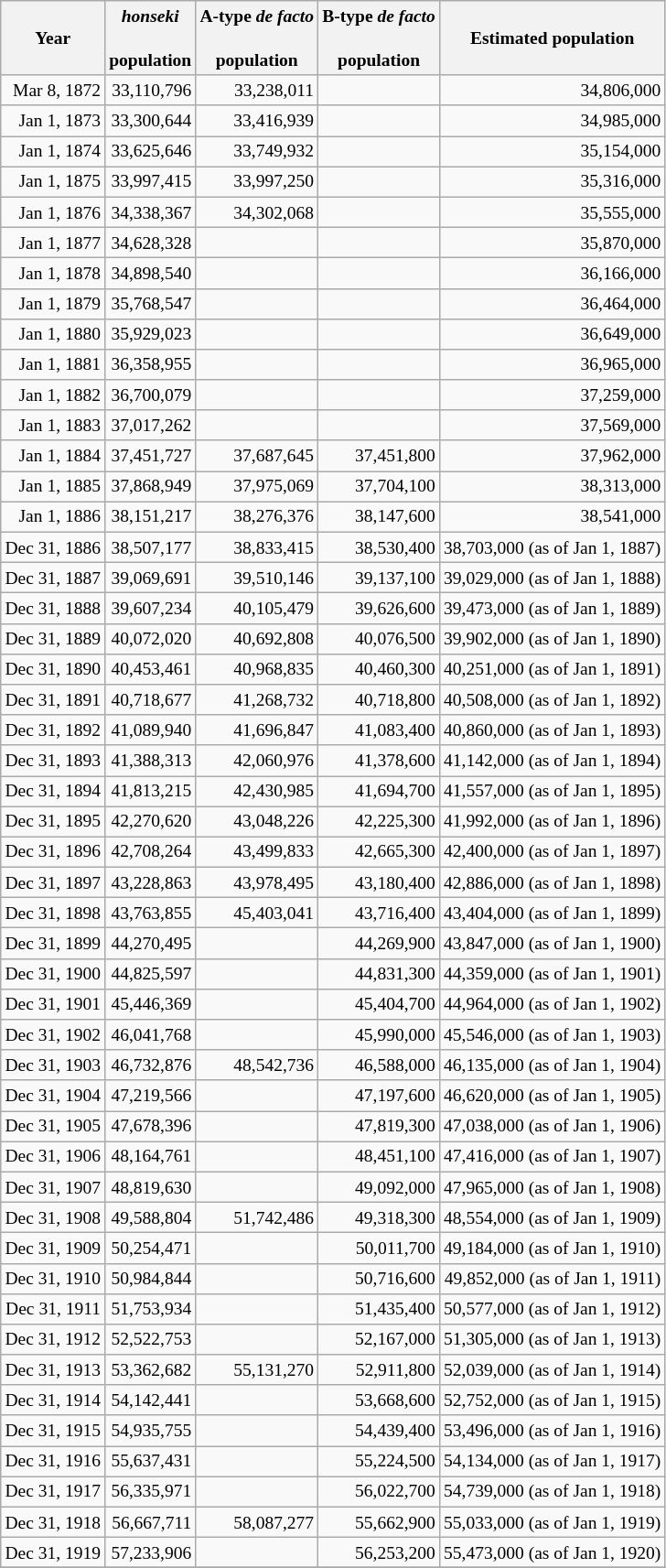<table class="wikitable" style="text-align:right;font-size:small">
<tr>
<th>Year</th>
<th><em>honseki</em><br><br>population</th>
<th>A-type <em>de facto</em><br><br>population</th>
<th>B-type <em>de facto</em><br><br>population</th>
<th>Estimated population</th>
</tr>
<tr>
<td>Mar 8, 1872</td>
<td>33,110,796</td>
<td>33,238,011</td>
<td></td>
<td>34,806,000</td>
</tr>
<tr>
<td>Jan 1, 1873</td>
<td>33,300,644</td>
<td>33,416,939</td>
<td></td>
<td>34,985,000</td>
</tr>
<tr>
<td>Jan 1, 1874</td>
<td>33,625,646</td>
<td>33,749,932</td>
<td></td>
<td>35,154,000</td>
</tr>
<tr>
<td>Jan 1, 1875</td>
<td>33,997,415</td>
<td>33,997,250</td>
<td></td>
<td>35,316,000</td>
</tr>
<tr>
<td>Jan 1, 1876</td>
<td>34,338,367</td>
<td>34,302,068</td>
<td></td>
<td>35,555,000</td>
</tr>
<tr>
<td>Jan 1, 1877</td>
<td>34,628,328</td>
<td></td>
<td></td>
<td>35,870,000</td>
</tr>
<tr>
<td>Jan 1, 1878</td>
<td>34,898,540</td>
<td></td>
<td></td>
<td>36,166,000</td>
</tr>
<tr>
<td>Jan 1, 1879</td>
<td>35,768,547</td>
<td></td>
<td></td>
<td>36,464,000</td>
</tr>
<tr>
<td>Jan 1, 1880</td>
<td>35,929,023</td>
<td></td>
<td></td>
<td>36,649,000</td>
</tr>
<tr>
<td>Jan 1, 1881</td>
<td>36,358,955</td>
<td></td>
<td></td>
<td>36,965,000</td>
</tr>
<tr>
<td>Jan 1, 1882</td>
<td>36,700,079</td>
<td></td>
<td></td>
<td>37,259,000</td>
</tr>
<tr>
<td>Jan 1, 1883</td>
<td>37,017,262</td>
<td></td>
<td></td>
<td>37,569,000</td>
</tr>
<tr>
<td>Jan 1, 1884</td>
<td>37,451,727</td>
<td>37,687,645</td>
<td>37,451,800</td>
<td>37,962,000</td>
</tr>
<tr>
<td>Jan 1, 1885</td>
<td>37,868,949</td>
<td>37,975,069</td>
<td>37,704,100</td>
<td>38,313,000</td>
</tr>
<tr>
<td>Jan 1, 1886</td>
<td>38,151,217</td>
<td>38,276,376</td>
<td>38,147,600</td>
<td>38,541,000</td>
</tr>
<tr>
<td>Dec 31, 1886</td>
<td>38,507,177</td>
<td>38,833,415</td>
<td>38,530,400</td>
<td>38,703,000 (as of Jan 1, 1887)</td>
</tr>
<tr>
<td>Dec 31, 1887</td>
<td>39,069,691</td>
<td>39,510,146</td>
<td>39,137,100</td>
<td>39,029,000 (as of Jan 1, 1888)</td>
</tr>
<tr>
<td>Dec 31, 1888</td>
<td>39,607,234</td>
<td>40,105,479</td>
<td>39,626,600</td>
<td>39,473,000 (as of Jan 1, 1889)</td>
</tr>
<tr>
<td>Dec 31, 1889</td>
<td>40,072,020</td>
<td>40,692,808</td>
<td>40,076,500</td>
<td>39,902,000 (as of Jan 1, 1890)</td>
</tr>
<tr>
<td>Dec 31, 1890</td>
<td>40,453,461</td>
<td>40,968,835</td>
<td>40,460,300</td>
<td>40,251,000 (as of Jan 1, 1891)</td>
</tr>
<tr>
<td>Dec 31, 1891</td>
<td>40,718,677</td>
<td>41,268,732</td>
<td>40,718,800</td>
<td>40,508,000 (as of Jan 1, 1892)</td>
</tr>
<tr>
<td>Dec 31, 1892</td>
<td>41,089,940</td>
<td>41,696,847</td>
<td>41,083,400</td>
<td>40,860,000 (as of Jan 1, 1893)</td>
</tr>
<tr>
<td>Dec 31, 1893</td>
<td>41,388,313</td>
<td>42,060,976</td>
<td>41,378,600</td>
<td>41,142,000 (as of Jan 1, 1894)</td>
</tr>
<tr>
<td>Dec 31, 1894</td>
<td>41,813,215</td>
<td>42,430,985</td>
<td>41,694,700</td>
<td>41,557,000 (as of Jan 1, 1895)</td>
</tr>
<tr>
<td>Dec 31, 1895</td>
<td>42,270,620</td>
<td>43,048,226</td>
<td>42,225,300</td>
<td>41,992,000 (as of Jan 1, 1896)</td>
</tr>
<tr>
<td>Dec 31, 1896</td>
<td>42,708,264</td>
<td>43,499,833</td>
<td>42,665,300</td>
<td>42,400,000 (as of Jan 1, 1897)</td>
</tr>
<tr>
<td>Dec 31, 1897</td>
<td>43,228,863</td>
<td>43,978,495</td>
<td>43,180,400</td>
<td>42,886,000 (as of Jan 1, 1898)</td>
</tr>
<tr>
<td>Dec 31, 1898</td>
<td>43,763,855</td>
<td>45,403,041</td>
<td>43,716,400</td>
<td>43,404,000 (as of Jan 1, 1899)</td>
</tr>
<tr>
<td>Dec 31, 1899</td>
<td>44,270,495</td>
<td></td>
<td>44,269,900</td>
<td>43,847,000 (as of Jan 1, 1900)</td>
</tr>
<tr>
<td>Dec 31, 1900</td>
<td>44,825,597</td>
<td></td>
<td>44,831,300</td>
<td>44,359,000 (as of Jan 1, 1901)</td>
</tr>
<tr>
<td>Dec 31, 1901</td>
<td>45,446,369</td>
<td></td>
<td>45,404,700</td>
<td>44,964,000 (as of Jan 1, 1902)</td>
</tr>
<tr>
<td>Dec 31, 1902</td>
<td>46,041,768</td>
<td></td>
<td>45,990,000</td>
<td>45,546,000 (as of Jan 1, 1903)</td>
</tr>
<tr>
<td>Dec 31, 1903</td>
<td>46,732,876</td>
<td>48,542,736</td>
<td>46,588,000</td>
<td>46,135,000 (as of Jan 1, 1904)</td>
</tr>
<tr>
<td>Dec 31, 1904</td>
<td>47,219,566</td>
<td></td>
<td>47,197,600</td>
<td>46,620,000 (as of Jan 1, 1905)</td>
</tr>
<tr>
<td>Dec 31, 1905</td>
<td>47,678,396</td>
<td></td>
<td>47,819,300</td>
<td>47,038,000 (as of Jan 1, 1906)</td>
</tr>
<tr>
<td>Dec 31, 1906</td>
<td>48,164,761</td>
<td></td>
<td>48,451,100</td>
<td>47,416,000 (as of Jan 1, 1907)</td>
</tr>
<tr>
<td>Dec 31, 1907</td>
<td>48,819,630</td>
<td></td>
<td>49,092,000</td>
<td>47,965,000 (as of Jan 1, 1908)</td>
</tr>
<tr>
<td>Dec 31, 1908</td>
<td>49,588,804</td>
<td>51,742,486</td>
<td>49,318,300</td>
<td>48,554,000 (as of Jan 1, 1909)</td>
</tr>
<tr>
<td>Dec 31, 1909</td>
<td>50,254,471</td>
<td></td>
<td>50,011,700</td>
<td>49,184,000 (as of Jan 1, 1910)</td>
</tr>
<tr>
<td>Dec 31, 1910</td>
<td>50,984,844</td>
<td></td>
<td>50,716,600</td>
<td>49,852,000 (as of Jan 1, 1911)</td>
</tr>
<tr>
<td>Dec 31, 1911</td>
<td>51,753,934</td>
<td></td>
<td>51,435,400</td>
<td>50,577,000 (as of Jan 1, 1912)</td>
</tr>
<tr>
<td>Dec 31, 1912</td>
<td>52,522,753</td>
<td></td>
<td>52,167,000</td>
<td>51,305,000 (as of Jan 1, 1913)</td>
</tr>
<tr>
<td>Dec 31, 1913</td>
<td>53,362,682</td>
<td>55,131,270</td>
<td>52,911,800</td>
<td>52,039,000 (as of Jan 1, 1914)</td>
</tr>
<tr>
<td>Dec 31, 1914</td>
<td>54,142,441</td>
<td></td>
<td>53,668,600</td>
<td>52,752,000 (as of Jan 1, 1915)</td>
</tr>
<tr>
<td>Dec 31, 1915</td>
<td>54,935,755</td>
<td></td>
<td>54,439,400</td>
<td>53,496,000 (as of Jan 1, 1916)</td>
</tr>
<tr>
<td>Dec 31, 1916</td>
<td>55,637,431</td>
<td></td>
<td>55,224,500</td>
<td>54,134,000 (as of Jan 1, 1917)</td>
</tr>
<tr>
<td>Dec 31, 1917</td>
<td>56,335,971</td>
<td></td>
<td>56,022,700</td>
<td>54,739,000 (as of Jan 1, 1918)</td>
</tr>
<tr>
<td>Dec 31, 1918</td>
<td>56,667,711</td>
<td>58,087,277</td>
<td>55,662,900</td>
<td>55,033,000 (as of Jan 1, 1919)</td>
</tr>
<tr>
<td>Dec 31, 1919</td>
<td>57,233,906</td>
<td></td>
<td>56,253,200</td>
<td>55,473,000 (as of Jan 1, 1920)</td>
</tr>
<tr>
</tr>
</table>
